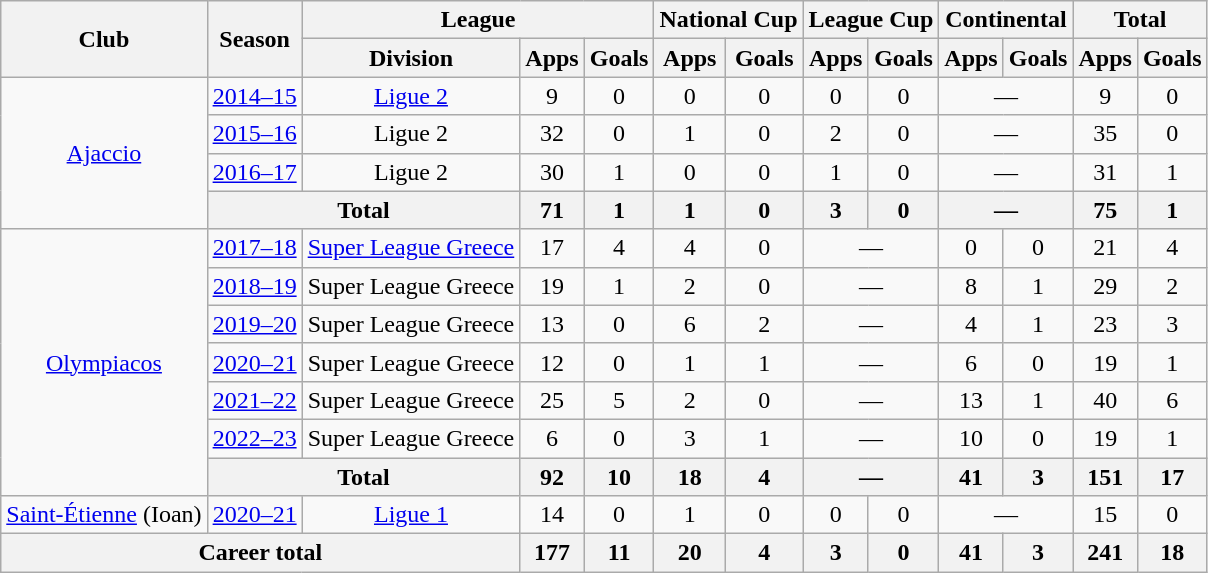<table class="wikitable" style="text-align:center">
<tr>
<th rowspan="2">Club</th>
<th rowspan="2">Season</th>
<th colspan="3">League</th>
<th colspan="2">National Cup</th>
<th colspan="2">League Cup</th>
<th colspan="2">Continental</th>
<th colspan="2">Total</th>
</tr>
<tr>
<th>Division</th>
<th>Apps</th>
<th>Goals</th>
<th>Apps</th>
<th>Goals</th>
<th>Apps</th>
<th>Goals</th>
<th>Apps</th>
<th>Goals</th>
<th>Apps</th>
<th>Goals</th>
</tr>
<tr>
<td rowspan="4"><a href='#'>Ajaccio</a></td>
<td><a href='#'>2014–15</a></td>
<td><a href='#'>Ligue 2</a></td>
<td>9</td>
<td>0</td>
<td>0</td>
<td>0</td>
<td>0</td>
<td>0</td>
<td colspan="2">—</td>
<td>9</td>
<td>0</td>
</tr>
<tr>
<td><a href='#'>2015–16</a></td>
<td>Ligue 2</td>
<td>32</td>
<td>0</td>
<td>1</td>
<td>0</td>
<td>2</td>
<td>0</td>
<td colspan="2">—</td>
<td>35</td>
<td>0</td>
</tr>
<tr>
<td><a href='#'>2016–17</a></td>
<td>Ligue 2</td>
<td>30</td>
<td>1</td>
<td>0</td>
<td>0</td>
<td>1</td>
<td>0</td>
<td colspan="2">—</td>
<td>31</td>
<td>1</td>
</tr>
<tr>
<th colspan="2">Total</th>
<th>71</th>
<th>1</th>
<th>1</th>
<th>0</th>
<th>3</th>
<th>0</th>
<th colspan="2">—</th>
<th>75</th>
<th>1</th>
</tr>
<tr>
<td rowspan="7"><a href='#'>Olympiacos</a></td>
<td><a href='#'>2017–18</a></td>
<td><a href='#'>Super League Greece</a></td>
<td>17</td>
<td>4</td>
<td>4</td>
<td>0</td>
<td colspan="2">—</td>
<td>0</td>
<td>0</td>
<td>21</td>
<td>4</td>
</tr>
<tr>
<td><a href='#'>2018–19</a></td>
<td>Super League Greece</td>
<td>19</td>
<td>1</td>
<td>2</td>
<td>0</td>
<td colspan="2">—</td>
<td>8</td>
<td>1</td>
<td>29</td>
<td>2</td>
</tr>
<tr>
<td><a href='#'>2019–20</a></td>
<td>Super League Greece</td>
<td>13</td>
<td>0</td>
<td>6</td>
<td>2</td>
<td colspan="2">—</td>
<td>4</td>
<td>1</td>
<td>23</td>
<td>3</td>
</tr>
<tr>
<td><a href='#'>2020–21</a></td>
<td>Super League Greece</td>
<td>12</td>
<td>0</td>
<td>1</td>
<td>1</td>
<td colspan="2">—</td>
<td>6</td>
<td>0</td>
<td>19</td>
<td>1</td>
</tr>
<tr>
<td><a href='#'>2021–22</a></td>
<td>Super League Greece</td>
<td>25</td>
<td>5</td>
<td>2</td>
<td>0</td>
<td colspan="2">—</td>
<td>13</td>
<td>1</td>
<td>40</td>
<td>6</td>
</tr>
<tr>
<td><a href='#'>2022–23</a></td>
<td>Super League Greece</td>
<td>6</td>
<td>0</td>
<td>3</td>
<td>1</td>
<td colspan="2">—</td>
<td>10</td>
<td>0</td>
<td>19</td>
<td>1</td>
</tr>
<tr>
<th colspan="2">Total</th>
<th>92</th>
<th>10</th>
<th>18</th>
<th>4</th>
<th colspan="2">—</th>
<th>41</th>
<th>3</th>
<th>151</th>
<th>17</th>
</tr>
<tr>
<td><a href='#'>Saint-Étienne</a> (Ioan)</td>
<td><a href='#'>2020–21</a></td>
<td><a href='#'>Ligue 1</a></td>
<td>14</td>
<td>0</td>
<td>1</td>
<td>0</td>
<td>0</td>
<td>0</td>
<td colspan="2">—</td>
<td>15</td>
<td>0</td>
</tr>
<tr>
<th colspan="3">Career total</th>
<th>177</th>
<th>11</th>
<th>20</th>
<th>4</th>
<th>3</th>
<th>0</th>
<th>41</th>
<th>3</th>
<th>241</th>
<th>18</th>
</tr>
</table>
